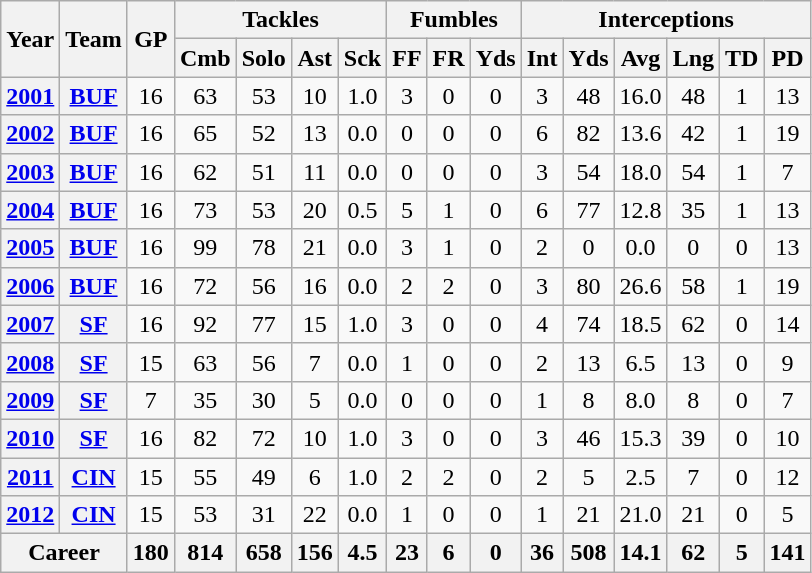<table class="wikitable" style="text-align:center;">
<tr>
<th rowspan="2">Year</th>
<th rowspan="2">Team</th>
<th rowspan="2">GP</th>
<th colspan="4">Tackles</th>
<th colspan="3">Fumbles</th>
<th colspan="6">Interceptions</th>
</tr>
<tr>
<th>Cmb</th>
<th>Solo</th>
<th>Ast</th>
<th>Sck</th>
<th>FF</th>
<th>FR</th>
<th>Yds</th>
<th>Int</th>
<th>Yds</th>
<th>Avg</th>
<th>Lng</th>
<th>TD</th>
<th>PD</th>
</tr>
<tr>
<th><a href='#'>2001</a></th>
<th><a href='#'>BUF</a></th>
<td>16</td>
<td>63</td>
<td>53</td>
<td>10</td>
<td>1.0</td>
<td>3</td>
<td>0</td>
<td>0</td>
<td>3</td>
<td>48</td>
<td>16.0</td>
<td>48</td>
<td>1</td>
<td>13</td>
</tr>
<tr>
<th><a href='#'>2002</a></th>
<th><a href='#'>BUF</a></th>
<td>16</td>
<td>65</td>
<td>52</td>
<td>13</td>
<td>0.0</td>
<td>0</td>
<td>0</td>
<td>0</td>
<td>6</td>
<td>82</td>
<td>13.6</td>
<td>42</td>
<td>1</td>
<td>19</td>
</tr>
<tr>
<th><a href='#'>2003</a></th>
<th><a href='#'>BUF</a></th>
<td>16</td>
<td>62</td>
<td>51</td>
<td>11</td>
<td>0.0</td>
<td>0</td>
<td>0</td>
<td>0</td>
<td>3</td>
<td>54</td>
<td>18.0</td>
<td>54</td>
<td>1</td>
<td>7</td>
</tr>
<tr>
<th><a href='#'>2004</a></th>
<th><a href='#'>BUF</a></th>
<td>16</td>
<td>73</td>
<td>53</td>
<td>20</td>
<td>0.5</td>
<td>5</td>
<td>1</td>
<td>0</td>
<td>6</td>
<td>77</td>
<td>12.8</td>
<td>35</td>
<td>1</td>
<td>13</td>
</tr>
<tr>
<th><a href='#'>2005</a></th>
<th><a href='#'>BUF</a></th>
<td>16</td>
<td>99</td>
<td>78</td>
<td>21</td>
<td>0.0</td>
<td>3</td>
<td>1</td>
<td>0</td>
<td>2</td>
<td>0</td>
<td>0.0</td>
<td>0</td>
<td>0</td>
<td>13</td>
</tr>
<tr>
<th><a href='#'>2006</a></th>
<th><a href='#'>BUF</a></th>
<td>16</td>
<td>72</td>
<td>56</td>
<td>16</td>
<td>0.0</td>
<td>2</td>
<td>2</td>
<td>0</td>
<td>3</td>
<td>80</td>
<td>26.6</td>
<td>58</td>
<td>1</td>
<td>19</td>
</tr>
<tr>
<th><a href='#'>2007</a></th>
<th><a href='#'>SF</a></th>
<td>16</td>
<td>92</td>
<td>77</td>
<td>15</td>
<td>1.0</td>
<td>3</td>
<td>0</td>
<td>0</td>
<td>4</td>
<td>74</td>
<td>18.5</td>
<td>62</td>
<td>0</td>
<td>14</td>
</tr>
<tr>
<th><a href='#'>2008</a></th>
<th><a href='#'>SF</a></th>
<td>15</td>
<td>63</td>
<td>56</td>
<td>7</td>
<td>0.0</td>
<td>1</td>
<td>0</td>
<td>0</td>
<td>2</td>
<td>13</td>
<td>6.5</td>
<td>13</td>
<td>0</td>
<td>9</td>
</tr>
<tr>
<th><a href='#'>2009</a></th>
<th><a href='#'>SF</a></th>
<td>7</td>
<td>35</td>
<td>30</td>
<td>5</td>
<td>0.0</td>
<td>0</td>
<td>0</td>
<td>0</td>
<td>1</td>
<td>8</td>
<td>8.0</td>
<td>8</td>
<td>0</td>
<td>7</td>
</tr>
<tr>
<th><a href='#'>2010</a></th>
<th><a href='#'>SF</a></th>
<td>16</td>
<td>82</td>
<td>72</td>
<td>10</td>
<td>1.0</td>
<td>3</td>
<td>0</td>
<td>0</td>
<td>3</td>
<td>46</td>
<td>15.3</td>
<td>39</td>
<td>0</td>
<td>10</td>
</tr>
<tr>
<th><a href='#'>2011</a></th>
<th><a href='#'>CIN</a></th>
<td>15</td>
<td>55</td>
<td>49</td>
<td>6</td>
<td>1.0</td>
<td>2</td>
<td>2</td>
<td>0</td>
<td>2</td>
<td>5</td>
<td>2.5</td>
<td>7</td>
<td>0</td>
<td>12</td>
</tr>
<tr>
<th><a href='#'>2012</a></th>
<th><a href='#'>CIN</a></th>
<td>15</td>
<td>53</td>
<td>31</td>
<td>22</td>
<td>0.0</td>
<td>1</td>
<td>0</td>
<td>0</td>
<td>1</td>
<td>21</td>
<td>21.0</td>
<td>21</td>
<td>0</td>
<td>5</td>
</tr>
<tr>
<th colspan="2">Career</th>
<th>180</th>
<th>814</th>
<th>658</th>
<th>156</th>
<th>4.5</th>
<th>23</th>
<th>6</th>
<th>0</th>
<th>36</th>
<th>508</th>
<th>14.1</th>
<th>62</th>
<th>5</th>
<th>141</th>
</tr>
</table>
